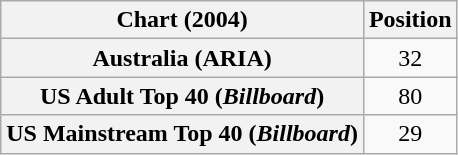<table class="wikitable sortable plainrowheaders" style="text-align:center">
<tr>
<th>Chart (2004)</th>
<th>Position</th>
</tr>
<tr>
<th scope="row">Australia (ARIA)</th>
<td>32</td>
</tr>
<tr>
<th scope="row">US Adult Top 40 (<em>Billboard</em>)</th>
<td>80</td>
</tr>
<tr>
<th scope="row">US Mainstream Top 40 (<em>Billboard</em>)</th>
<td>29</td>
</tr>
</table>
